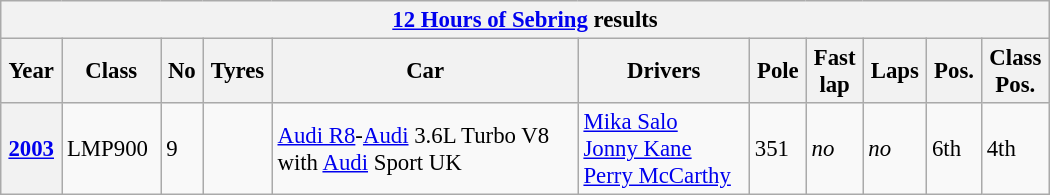<table class="wikitable collapsible collapsed" style="font-size:95%; width:700px">
<tr>
<th colspan=11><a href='#'>12 Hours of Sebring</a> results</th>
</tr>
<tr>
<th>Year</th>
<th>Class</th>
<th>No</th>
<th>Tyres</th>
<th>Car</th>
<th>Drivers</th>
<th>Pole</th>
<th>Fast<br>lap</th>
<th>Laps</th>
<th>Pos.</th>
<th>Class<br>Pos.</th>
</tr>
<tr>
<th><strong><a href='#'>2003</a></strong></th>
<td>LMP900</td>
<td>9</td>
<td></td>
<td><a href='#'>Audi R8</a>-<a href='#'>Audi</a> 3.6L Turbo V8<br> with  <a href='#'>Audi</a> Sport UK</td>
<td> <a href='#'>Mika Salo</a><br>  <a href='#'>Jonny Kane</a><br>  <a href='#'>Perry McCarthy</a></td>
<td>351</td>
<td><em>no</em></td>
<td><em>no</em></td>
<td>6th</td>
<td>4th</td>
</tr>
</table>
